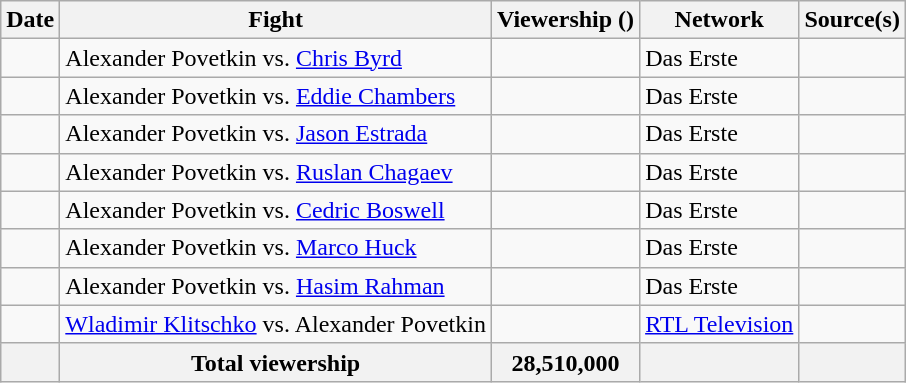<table class="wikitable sortable">
<tr>
<th>Date</th>
<th>Fight</th>
<th>Viewership ()</th>
<th>Network</th>
<th>Source(s)</th>
</tr>
<tr>
<td></td>
<td>Alexander Povetkin vs. <a href='#'>Chris Byrd</a></td>
<td></td>
<td>Das Erste</td>
<td></td>
</tr>
<tr>
<td></td>
<td>Alexander Povetkin vs. <a href='#'>Eddie Chambers</a></td>
<td></td>
<td>Das Erste</td>
<td></td>
</tr>
<tr>
<td></td>
<td>Alexander Povetkin vs. <a href='#'>Jason Estrada</a></td>
<td></td>
<td>Das Erste</td>
<td></td>
</tr>
<tr>
<td></td>
<td>Alexander Povetkin vs. <a href='#'>Ruslan Chagaev</a></td>
<td></td>
<td>Das Erste</td>
<td></td>
</tr>
<tr>
<td></td>
<td>Alexander Povetkin vs. <a href='#'>Cedric Boswell</a></td>
<td></td>
<td>Das Erste</td>
<td></td>
</tr>
<tr>
<td></td>
<td>Alexander Povetkin vs. <a href='#'>Marco Huck</a></td>
<td></td>
<td>Das Erste</td>
<td></td>
</tr>
<tr>
<td></td>
<td>Alexander Povetkin vs. <a href='#'>Hasim Rahman</a></td>
<td></td>
<td>Das Erste</td>
<td></td>
</tr>
<tr>
<td></td>
<td><a href='#'>Wladimir Klitschko</a> vs. Alexander Povetkin</td>
<td></td>
<td><a href='#'>RTL Television</a></td>
<td></td>
</tr>
<tr>
<th></th>
<th>Total viewership</th>
<th>28,510,000</th>
<th></th>
<th></th>
</tr>
</table>
